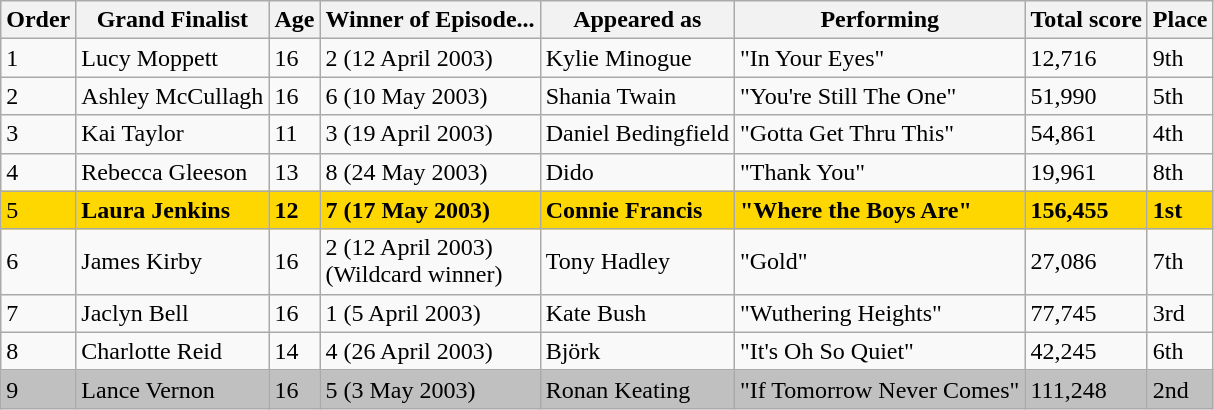<table class="wikitable sortable">
<tr>
<th>Order</th>
<th>Grand Finalist</th>
<th>Age</th>
<th>Winner of Episode...</th>
<th>Appeared as</th>
<th>Performing</th>
<th>Total score</th>
<th>Place</th>
</tr>
<tr>
<td>1</td>
<td>Lucy Moppett</td>
<td>16</td>
<td>2 (12 April 2003)</td>
<td>Kylie Minogue</td>
<td>"In Your Eyes"</td>
<td>12,716</td>
<td>9th</td>
</tr>
<tr>
<td>2</td>
<td>Ashley McCullagh</td>
<td>16</td>
<td>6 (10 May 2003)</td>
<td>Shania Twain</td>
<td>"You're Still The One"</td>
<td>51,990</td>
<td>5th</td>
</tr>
<tr>
<td>3</td>
<td>Kai Taylor</td>
<td>11</td>
<td>3 (19 April 2003)</td>
<td>Daniel Bedingfield</td>
<td>"Gotta Get Thru This"</td>
<td>54,861</td>
<td>4th</td>
</tr>
<tr>
<td>4</td>
<td>Rebecca Gleeson</td>
<td>13</td>
<td>8 (24 May 2003)</td>
<td>Dido</td>
<td>"Thank You"</td>
<td>19,961</td>
<td>8th</td>
</tr>
<tr style="background:gold;">
<td>5</td>
<td><strong>Laura Jenkins</strong></td>
<td><strong>12</strong></td>
<td><strong>7 (17 May 2003)</strong></td>
<td><strong>Connie Francis</strong></td>
<td><strong>"Where the Boys Are"</strong></td>
<td><strong>156,455</strong></td>
<td><strong>1st</strong></td>
</tr>
<tr>
<td>6</td>
<td>James Kirby</td>
<td>16</td>
<td>2 (12 April 2003)<br>(Wildcard winner)</td>
<td>Tony Hadley</td>
<td>"Gold"</td>
<td>27,086</td>
<td>7th</td>
</tr>
<tr>
<td>7</td>
<td>Jaclyn Bell</td>
<td>16</td>
<td>1 (5 April 2003)</td>
<td>Kate Bush</td>
<td>"Wuthering Heights"</td>
<td>77,745</td>
<td>3rd</td>
</tr>
<tr>
<td>8</td>
<td>Charlotte Reid</td>
<td>14</td>
<td>4 (26 April 2003)</td>
<td>Björk</td>
<td>"It's Oh So Quiet"</td>
<td>42,245</td>
<td>6th</td>
</tr>
<tr style="background:silver;">
<td>9</td>
<td>Lance Vernon</td>
<td>16</td>
<td>5 (3 May 2003)</td>
<td>Ronan Keating</td>
<td>"If Tomorrow Never Comes"</td>
<td>111,248</td>
<td>2nd</td>
</tr>
</table>
